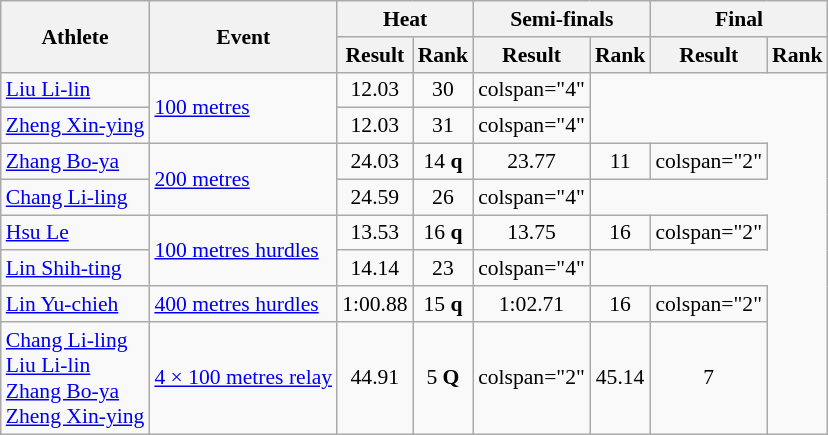<table class="wikitable" style="font-size:90%; text-align:center">
<tr>
<th rowspan="2">Athlete</th>
<th rowspan="2">Event</th>
<th colspan="2">Heat</th>
<th colspan="2">Semi-finals</th>
<th colspan="2">Final</th>
</tr>
<tr>
<th>Result</th>
<th>Rank</th>
<th>Result</th>
<th>Rank</th>
<th>Result</th>
<th>Rank</th>
</tr>
<tr>
<td align="left"><a href='#'>Liu Li-lin</a></td>
<td align="left" rowspan="2"><a href='#'>100 metres</a></td>
<td>12.03</td>
<td>30</td>
<td>colspan="4" </td>
</tr>
<tr>
<td align="left"><a href='#'>Zheng Xin-ying</a></td>
<td>12.03</td>
<td>31</td>
<td>colspan="4" </td>
</tr>
<tr>
<td align="left"><a href='#'>Zhang Bo-ya</a></td>
<td align="left" rowspan="2"><a href='#'>200 metres</a></td>
<td>24.03 <strong></strong></td>
<td>14 <strong>q</strong></td>
<td>23.77 <strong></strong></td>
<td>11</td>
<td>colspan="2" </td>
</tr>
<tr>
<td align="left"><a href='#'>Chang Li-ling</a></td>
<td>24.59</td>
<td>26</td>
<td>colspan="4" </td>
</tr>
<tr>
<td align="left"><a href='#'>Hsu Le</a></td>
<td align="left" rowspan="2"><a href='#'>100 metres hurdles</a></td>
<td>13.53</td>
<td>16 <strong>q</strong></td>
<td>13.75</td>
<td>16</td>
<td>colspan="2" </td>
</tr>
<tr>
<td align="left"><a href='#'>Lin Shih-ting</a></td>
<td>14.14</td>
<td>23</td>
<td>colspan="4" </td>
</tr>
<tr>
<td align="left"><a href='#'>Lin Yu-chieh</a></td>
<td align="left"><a href='#'>400 metres hurdles</a></td>
<td>1:00.88</td>
<td>15 <strong>q</strong></td>
<td>1:02.71</td>
<td>16</td>
<td>colspan="2" </td>
</tr>
<tr>
<td align="left"><a href='#'>Chang Li-ling</a><br><a href='#'>Liu Li-lin</a><br><a href='#'>Zhang Bo-ya</a><br><a href='#'>Zheng Xin-ying</a></td>
<td><a href='#'>4 × 100 metres relay</a></td>
<td>44.91</td>
<td>5 <strong>Q</strong></td>
<td>colspan="2" </td>
<td>45.14</td>
<td>7</td>
</tr>
</table>
